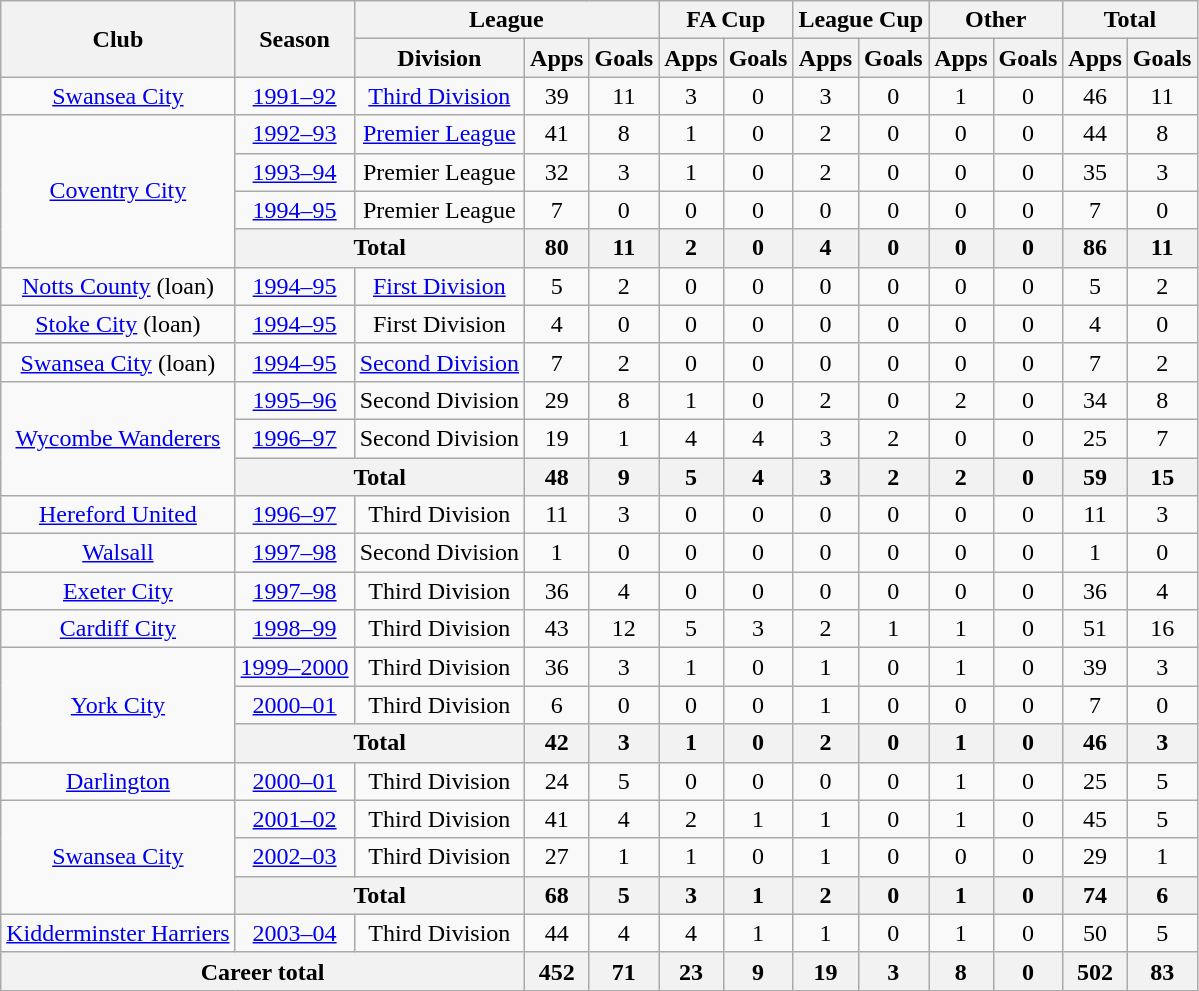<table class="wikitable" style="text-align: center;">
<tr>
<th rowspan="2">Club</th>
<th rowspan="2">Season</th>
<th colspan="3">League</th>
<th colspan="2">FA Cup</th>
<th colspan="2">League Cup</th>
<th colspan="2">Other</th>
<th colspan="2">Total</th>
</tr>
<tr>
<th>Division</th>
<th>Apps</th>
<th>Goals</th>
<th>Apps</th>
<th>Goals</th>
<th>Apps</th>
<th>Goals</th>
<th>Apps</th>
<th>Goals</th>
<th>Apps</th>
<th>Goals</th>
</tr>
<tr>
<td><a href='#'>Swansea City</a></td>
<td><a href='#'>1991–92</a></td>
<td><a href='#'>Third Division</a></td>
<td>39</td>
<td>11</td>
<td>3</td>
<td>0</td>
<td>3</td>
<td>0</td>
<td>1</td>
<td>0</td>
<td>46</td>
<td>11</td>
</tr>
<tr>
<td rowspan="4"><a href='#'>Coventry City</a></td>
<td><a href='#'>1992–93</a></td>
<td><a href='#'>Premier League</a></td>
<td>41</td>
<td>8</td>
<td>1</td>
<td>0</td>
<td>2</td>
<td>0</td>
<td>0</td>
<td>0</td>
<td>44</td>
<td>8</td>
</tr>
<tr>
<td><a href='#'>1993–94</a></td>
<td>Premier League</td>
<td>32</td>
<td>3</td>
<td>1</td>
<td>0</td>
<td>2</td>
<td>0</td>
<td>0</td>
<td>0</td>
<td>35</td>
<td>3</td>
</tr>
<tr>
<td><a href='#'>1994–95</a></td>
<td>Premier League</td>
<td>7</td>
<td>0</td>
<td>0</td>
<td>0</td>
<td>0</td>
<td>0</td>
<td>0</td>
<td>0</td>
<td>7</td>
<td>0</td>
</tr>
<tr>
<th colspan=2>Total</th>
<th>80</th>
<th>11</th>
<th>2</th>
<th>0</th>
<th>4</th>
<th>0</th>
<th>0</th>
<th>0</th>
<th>86</th>
<th>11</th>
</tr>
<tr>
<td><a href='#'>Notts County</a> (loan)</td>
<td><a href='#'>1994–95</a></td>
<td><a href='#'>First Division</a></td>
<td>5</td>
<td>2</td>
<td>0</td>
<td>0</td>
<td>0</td>
<td>0</td>
<td>0</td>
<td>0</td>
<td>5</td>
<td>2</td>
</tr>
<tr>
<td><a href='#'>Stoke City</a> (loan)</td>
<td><a href='#'>1994–95</a></td>
<td>First Division</td>
<td>4</td>
<td>0</td>
<td>0</td>
<td>0</td>
<td>0</td>
<td>0</td>
<td>0</td>
<td>0</td>
<td>4</td>
<td>0</td>
</tr>
<tr>
<td><a href='#'>Swansea City</a> (loan)</td>
<td><a href='#'>1994–95</a></td>
<td><a href='#'>Second Division</a></td>
<td>7</td>
<td>2</td>
<td>0</td>
<td>0</td>
<td>0</td>
<td>0</td>
<td>0</td>
<td>0</td>
<td>7</td>
<td>2</td>
</tr>
<tr>
<td rowspan="3"><a href='#'>Wycombe Wanderers</a></td>
<td><a href='#'>1995–96</a></td>
<td>Second Division</td>
<td>29</td>
<td>8</td>
<td>1</td>
<td>0</td>
<td>2</td>
<td>0</td>
<td>2</td>
<td>0</td>
<td>34</td>
<td>8</td>
</tr>
<tr>
<td><a href='#'>1996–97</a></td>
<td>Second Division</td>
<td>19</td>
<td>1</td>
<td>4</td>
<td>4</td>
<td>3</td>
<td>2</td>
<td>0</td>
<td>0</td>
<td>25</td>
<td>7</td>
</tr>
<tr>
<th colspan=2>Total</th>
<th>48</th>
<th>9</th>
<th>5</th>
<th>4</th>
<th>3</th>
<th>2</th>
<th>2</th>
<th>0</th>
<th>59</th>
<th>15</th>
</tr>
<tr>
<td><a href='#'>Hereford United</a></td>
<td><a href='#'>1996–97</a></td>
<td>Third Division</td>
<td>11</td>
<td>3</td>
<td>0</td>
<td>0</td>
<td>0</td>
<td>0</td>
<td>0</td>
<td>0</td>
<td>11</td>
<td>3</td>
</tr>
<tr>
<td><a href='#'>Walsall</a></td>
<td><a href='#'>1997–98</a></td>
<td>Second Division</td>
<td>1</td>
<td>0</td>
<td>0</td>
<td>0</td>
<td>0</td>
<td>0</td>
<td>0</td>
<td>0</td>
<td>1</td>
<td>0</td>
</tr>
<tr>
<td><a href='#'>Exeter City</a></td>
<td><a href='#'>1997–98</a></td>
<td>Third Division</td>
<td>36</td>
<td>4</td>
<td>0</td>
<td>0</td>
<td>0</td>
<td>0</td>
<td>0</td>
<td>0</td>
<td>36</td>
<td>4</td>
</tr>
<tr>
<td><a href='#'>Cardiff City</a></td>
<td><a href='#'>1998–99</a></td>
<td>Third Division</td>
<td>43</td>
<td>12</td>
<td>5</td>
<td>3</td>
<td>2</td>
<td>1</td>
<td>1</td>
<td>0</td>
<td>51</td>
<td>16</td>
</tr>
<tr>
<td rowspan="3"><a href='#'>York City</a></td>
<td><a href='#'>1999–2000</a></td>
<td>Third Division</td>
<td>36</td>
<td>3</td>
<td>1</td>
<td>0</td>
<td>1</td>
<td>0</td>
<td>1</td>
<td>0</td>
<td>39</td>
<td>3</td>
</tr>
<tr>
<td><a href='#'>2000–01</a></td>
<td>Third Division</td>
<td>6</td>
<td>0</td>
<td>0</td>
<td>0</td>
<td>1</td>
<td>0</td>
<td>0</td>
<td>0</td>
<td>7</td>
<td>0</td>
</tr>
<tr>
<th colspan=2>Total</th>
<th>42</th>
<th>3</th>
<th>1</th>
<th>0</th>
<th>2</th>
<th>0</th>
<th>1</th>
<th>0</th>
<th>46</th>
<th>3</th>
</tr>
<tr>
<td><a href='#'>Darlington</a></td>
<td><a href='#'>2000–01</a></td>
<td>Third Division</td>
<td>24</td>
<td>5</td>
<td>0</td>
<td>0</td>
<td>0</td>
<td>0</td>
<td>1</td>
<td>0</td>
<td>25</td>
<td>5</td>
</tr>
<tr>
<td rowspan="3"><a href='#'>Swansea City</a></td>
<td><a href='#'>2001–02</a></td>
<td>Third Division</td>
<td>41</td>
<td>4</td>
<td>2</td>
<td>1</td>
<td>1</td>
<td>0</td>
<td>1</td>
<td>0</td>
<td>45</td>
<td>5</td>
</tr>
<tr>
<td><a href='#'>2002–03</a></td>
<td>Third Division</td>
<td>27</td>
<td>1</td>
<td>1</td>
<td>0</td>
<td>1</td>
<td>0</td>
<td>0</td>
<td>0</td>
<td>29</td>
<td>1</td>
</tr>
<tr>
<th colspan=2>Total</th>
<th>68</th>
<th>5</th>
<th>3</th>
<th>1</th>
<th>2</th>
<th>0</th>
<th>1</th>
<th>0</th>
<th>74</th>
<th>6</th>
</tr>
<tr>
<td><a href='#'>Kidderminster Harriers</a></td>
<td><a href='#'>2003–04</a></td>
<td>Third Division</td>
<td>44</td>
<td>4</td>
<td>4</td>
<td>1</td>
<td>1</td>
<td>0</td>
<td>1</td>
<td>0</td>
<td>50</td>
<td>5</td>
</tr>
<tr>
<th colspan="3">Career total</th>
<th>452</th>
<th>71</th>
<th>23</th>
<th>9</th>
<th>19</th>
<th>3</th>
<th>8</th>
<th>0</th>
<th>502</th>
<th>83</th>
</tr>
</table>
